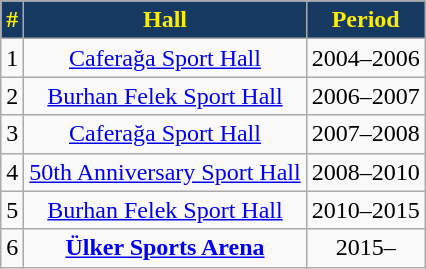<table class="wikitable sortable" style="text-align:center;">
<tr>
<th style="color:#FFED00; background:#163962;">#</th>
<th style="color:#FFED00; background:#163962;">Hall</th>
<th style="color:#FFED00; background:#163962;">Period</th>
</tr>
<tr>
<td>1</td>
<td><a href='#'>Caferağa Sport Hall</a></td>
<td>2004–2006</td>
</tr>
<tr>
<td>2</td>
<td><a href='#'>Burhan Felek Sport Hall</a></td>
<td>2006–2007</td>
</tr>
<tr>
<td>3</td>
<td><a href='#'>Caferağa Sport Hall</a></td>
<td>2007–2008</td>
</tr>
<tr>
<td>4</td>
<td><a href='#'>50th Anniversary Sport Hall</a></td>
<td>2008–2010</td>
</tr>
<tr>
<td>5</td>
<td><a href='#'>Burhan Felek Sport Hall</a></td>
<td>2010–2015</td>
</tr>
<tr>
<td>6</td>
<td><strong><a href='#'>Ülker Sports Arena</a></strong></td>
<td>2015–</td>
</tr>
</table>
